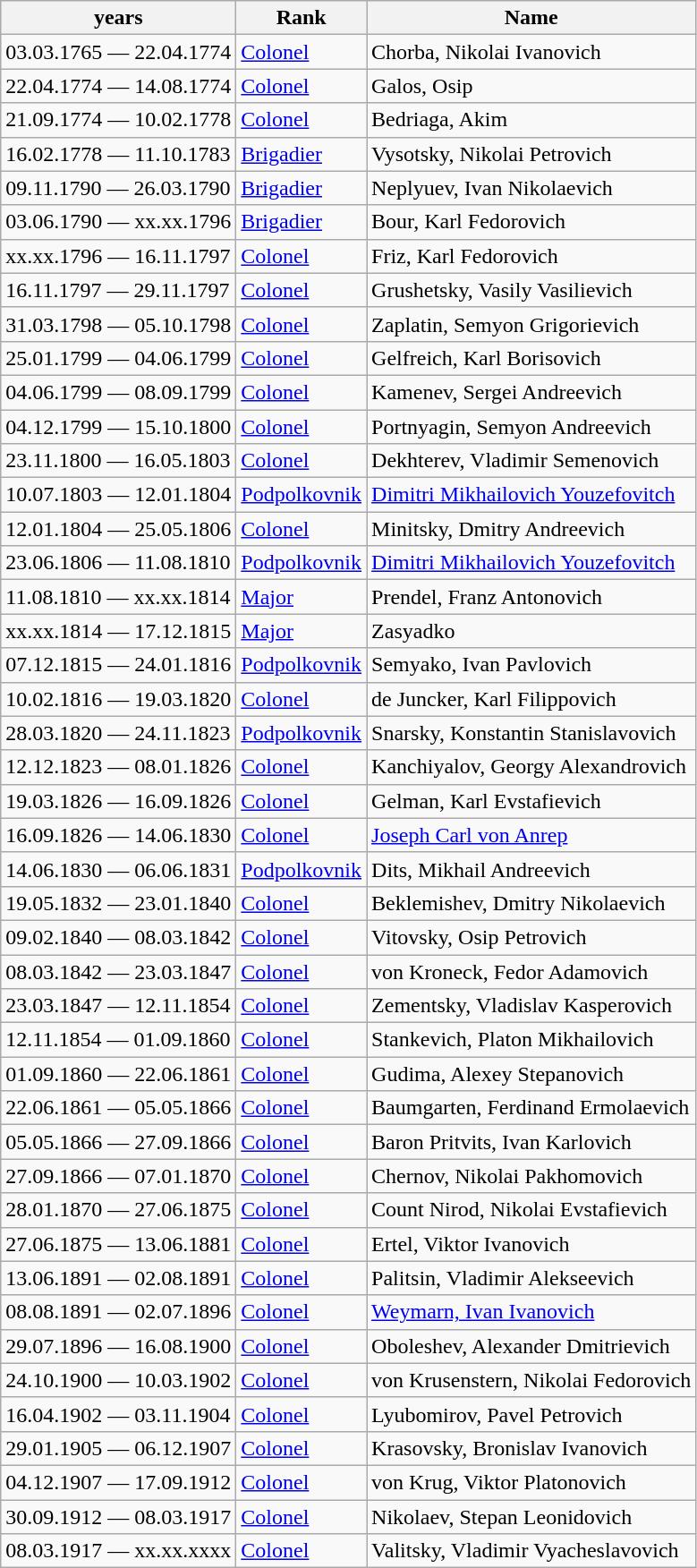<table class="wikitable">
<tr>
<th>years</th>
<th>Rank</th>
<th>Name</th>
</tr>
<tr>
<td>03.03.1765 — 22.04.1774</td>
<td><a href='#'>Colonel</a></td>
<td>Chorba, Nikolai Ivanovich</td>
</tr>
<tr>
<td>22.04.1774 — 14.08.1774</td>
<td><a href='#'>Colonel</a></td>
<td>Galos, Osip</td>
</tr>
<tr>
<td>21.09.1774 — 10.02.1778</td>
<td><a href='#'>Colonel</a></td>
<td>Bedriaga, Akim</td>
</tr>
<tr>
<td>16.02.1778 — 11.10.1783</td>
<td><a href='#'>Brigadier</a></td>
<td>Vysotsky, Nikolai Petrovich</td>
</tr>
<tr>
<td>09.11.1790 — 26.03.1790</td>
<td><a href='#'>Brigadier</a></td>
<td>Neplyuev, Ivan Nikolaevich</td>
</tr>
<tr>
<td>03.06.1790 — хх.хх.1796</td>
<td><a href='#'>Brigadier</a></td>
<td>Bour, Karl Fedorovich</td>
</tr>
<tr>
<td>хх.хх.1796 — 16.11.1797</td>
<td><a href='#'>Colonel</a></td>
<td>Friz, Karl Fedorovich</td>
</tr>
<tr>
<td>16.11.1797 — 29.11.1797</td>
<td><a href='#'>Colonel</a></td>
<td>Grushetsky, Vasily Vasilievich</td>
</tr>
<tr>
<td>31.03.1798 — 05.10.1798</td>
<td><a href='#'>Colonel</a></td>
<td>Zaplatin, Semyon Grigorievich</td>
</tr>
<tr>
<td>25.01.1799 — 04.06.1799</td>
<td><a href='#'>Colonel</a></td>
<td>Gelfreich, Karl Borisovich</td>
</tr>
<tr>
<td>04.06.1799 — 08.09.1799</td>
<td><a href='#'>Colonel</a></td>
<td>Kamenev, Sergei Andreevich</td>
</tr>
<tr>
<td>04.12.1799 — 15.10.1800</td>
<td><a href='#'>Colonel</a></td>
<td>Portnyagin, Semyon Andreevich</td>
</tr>
<tr>
<td>23.11.1800 — 16.05.1803</td>
<td><a href='#'>Colonel</a></td>
<td>Dekhterev, Vladimir Semenovich</td>
</tr>
<tr>
<td>10.07.1803 — 12.01.1804</td>
<td><a href='#'>Podpolkovnik</a></td>
<td><a href='#'>Dimitri Mikhailovich Youzefovitch</a></td>
</tr>
<tr>
<td>12.01.1804 — 25.05.1806</td>
<td><a href='#'>Colonel</a></td>
<td>Minitsky, Dmitry Andreevich</td>
</tr>
<tr>
<td>23.06.1806 — 11.08.1810</td>
<td><a href='#'>Podpolkovnik</a></td>
<td><a href='#'>Dimitri Mikhailovich Youzefovitch</a></td>
</tr>
<tr>
<td>11.08.1810 — хх.хх.1814</td>
<td><a href='#'>Major</a></td>
<td>Prendel, Franz Antonovich</td>
</tr>
<tr>
<td>хх.хх.1814 — 17.12.1815</td>
<td><a href='#'>Major</a></td>
<td>Zasyadko</td>
</tr>
<tr>
<td>07.12.1815 — 24.01.1816</td>
<td><a href='#'>Podpolkovnik</a></td>
<td>Semyako, Ivan Pavlovich</td>
</tr>
<tr>
<td>10.02.1816 — 19.03.1820</td>
<td><a href='#'>Colonel</a></td>
<td>de Juncker, Karl Filippovich</td>
</tr>
<tr>
<td>28.03.1820 — 24.11.1823</td>
<td><a href='#'>Podpolkovnik</a></td>
<td>Snarsky, Konstantin Stanislavovich</td>
</tr>
<tr>
<td>12.12.1823 — 08.01.1826</td>
<td><a href='#'>Colonel</a></td>
<td>Kanchiyalov, Georgy Alexandrovich</td>
</tr>
<tr>
<td>19.03.1826 — 16.09.1826</td>
<td><a href='#'>Colonel</a></td>
<td>Gelman, Karl Evstafievich</td>
</tr>
<tr>
<td>16.09.1826 — 14.06.1830</td>
<td><a href='#'>Colonel</a></td>
<td><a href='#'>Joseph Carl von Anrep</a></td>
</tr>
<tr>
<td>14.06.1830 — 06.06.1831</td>
<td><a href='#'>Podpolkovnik</a></td>
<td>Dits, Mikhail Andreevich</td>
</tr>
<tr>
<td>19.05.1832 — 23.01.1840</td>
<td><a href='#'>Colonel</a></td>
<td>Beklemishev, Dmitry Nikolaevich</td>
</tr>
<tr>
<td>09.02.1840 — 08.03.1842</td>
<td><a href='#'>Colonel</a></td>
<td>Vitovsky, Osip Petrovich</td>
</tr>
<tr>
<td>08.03.1842 — 23.03.1847</td>
<td><a href='#'>Colonel</a></td>
<td>von Kroneck, Fedor Adamovich</td>
</tr>
<tr>
<td>23.03.1847 — 12.11.1854</td>
<td><a href='#'>Colonel</a></td>
<td>Zementsky, Vladislav Kasperovich</td>
</tr>
<tr>
<td>12.11.1854 — 01.09.1860</td>
<td><a href='#'>Colonel</a></td>
<td>Stankevich, Platon Mikhailovich</td>
</tr>
<tr>
<td>01.09.1860 — 22.06.1861</td>
<td><a href='#'>Colonel</a></td>
<td>Gudima, Alexey Stepanovich</td>
</tr>
<tr>
<td>22.06.1861 — 05.05.1866</td>
<td><a href='#'>Colonel</a></td>
<td>Baumgarten, Ferdinand Ermolaevich</td>
</tr>
<tr>
<td>05.05.1866 — 27.09.1866</td>
<td><a href='#'>Colonel</a></td>
<td>Baron Pritvits, Ivan Karlovich</td>
</tr>
<tr>
<td>27.09.1866 — 07.01.1870</td>
<td><a href='#'>Colonel</a></td>
<td>Chernov, Nikolai Pakhomovich</td>
</tr>
<tr>
<td>28.01.1870 — 27.06.1875</td>
<td><a href='#'>Colonel</a></td>
<td>Count Nirod, Nikolai Evstafievich</td>
</tr>
<tr>
<td>27.06.1875 — 13.06.1881</td>
<td><a href='#'>Colonel</a></td>
<td>Ertel, Viktor Ivanovich</td>
</tr>
<tr>
<td>13.06.1891 — 02.08.1891</td>
<td><a href='#'>Colonel</a></td>
<td>Palitsin, Vladimir Alekseevich</td>
</tr>
<tr>
<td>08.08.1891 — 02.07.1896</td>
<td><a href='#'>Colonel</a></td>
<td><a href='#'>Weymarn, Ivan Ivanovich</a></td>
</tr>
<tr>
<td>29.07.1896 — 16.08.1900</td>
<td><a href='#'>Colonel</a></td>
<td>Oboleshev, Alexander Dmitrievich</td>
</tr>
<tr>
<td>24.10.1900 — 10.03.1902</td>
<td><a href='#'>Colonel</a></td>
<td>von Krusenstern, Nikolai Fedorovich</td>
</tr>
<tr>
<td>16.04.1902 — 03.11.1904</td>
<td><a href='#'>Colonel</a></td>
<td>Lyubomirov, Pavel Petrovich</td>
</tr>
<tr>
<td>29.01.1905 — 06.12.1907</td>
<td><a href='#'>Colonel</a></td>
<td>Krasovsky, Bronislav Ivanovich</td>
</tr>
<tr>
<td>04.12.1907 — 17.09.1912</td>
<td><a href='#'>Colonel</a></td>
<td>von Krug, Viktor Platonovich</td>
</tr>
<tr>
<td>30.09.1912 — 08.03.1917</td>
<td><a href='#'>Colonel</a></td>
<td>Nikolaev, Stepan Leonidovich</td>
</tr>
<tr>
<td>08.03.1917 — хх.хх.хххх</td>
<td><a href='#'>Colonel</a></td>
<td>Valitsky, Vladimir Vyacheslavovich</td>
</tr>
</table>
